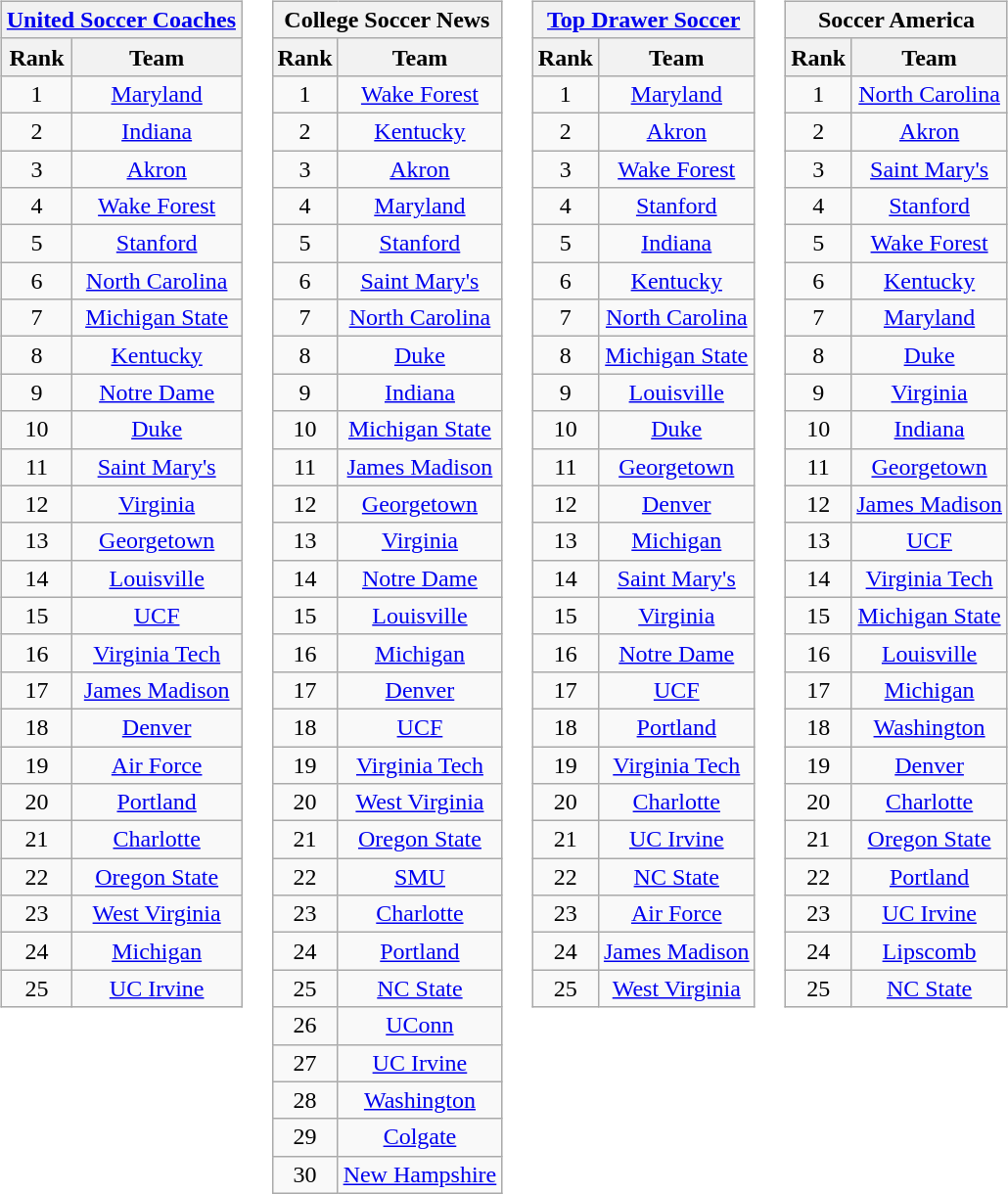<table>
<tr style="vertical-align:top;">
<td><br><table class="wikitable" style="text-align:center;">
<tr>
<th colspan=2><a href='#'>United Soccer Coaches</a></th>
</tr>
<tr>
<th>Rank</th>
<th>Team</th>
</tr>
<tr>
<td>1</td>
<td><a href='#'>Maryland</a></td>
</tr>
<tr>
<td>2</td>
<td><a href='#'>Indiana</a></td>
</tr>
<tr>
<td>3</td>
<td><a href='#'>Akron</a></td>
</tr>
<tr>
<td>4</td>
<td><a href='#'>Wake Forest</a></td>
</tr>
<tr>
<td>5</td>
<td><a href='#'>Stanford</a></td>
</tr>
<tr>
<td>6</td>
<td><a href='#'>North Carolina</a></td>
</tr>
<tr>
<td>7</td>
<td><a href='#'>Michigan State</a></td>
</tr>
<tr>
<td>8</td>
<td><a href='#'>Kentucky</a></td>
</tr>
<tr>
<td>9</td>
<td><a href='#'>Notre Dame</a></td>
</tr>
<tr>
<td>10</td>
<td><a href='#'>Duke</a></td>
</tr>
<tr>
<td>11</td>
<td><a href='#'>Saint Mary's</a></td>
</tr>
<tr>
<td>12</td>
<td><a href='#'>Virginia</a></td>
</tr>
<tr>
<td>13</td>
<td><a href='#'>Georgetown</a></td>
</tr>
<tr>
<td>14</td>
<td><a href='#'>Louisville</a></td>
</tr>
<tr>
<td>15</td>
<td><a href='#'>UCF</a></td>
</tr>
<tr>
<td>16</td>
<td><a href='#'>Virginia Tech</a></td>
</tr>
<tr>
<td>17</td>
<td><a href='#'>James Madison</a></td>
</tr>
<tr>
<td>18</td>
<td><a href='#'>Denver</a></td>
</tr>
<tr>
<td>19</td>
<td><a href='#'>Air Force</a></td>
</tr>
<tr>
<td>20</td>
<td><a href='#'>Portland</a></td>
</tr>
<tr>
<td>21</td>
<td><a href='#'>Charlotte</a></td>
</tr>
<tr>
<td>22</td>
<td><a href='#'>Oregon State</a></td>
</tr>
<tr>
<td>23</td>
<td><a href='#'>West Virginia</a></td>
</tr>
<tr>
<td>24</td>
<td><a href='#'>Michigan</a></td>
</tr>
<tr>
<td>25</td>
<td><a href='#'>UC Irvine</a></td>
</tr>
</table>
</td>
<td><br><table class="wikitable" style="text-align:center;">
<tr>
<th colspan=2>College Soccer News</th>
</tr>
<tr>
<th>Rank</th>
<th>Team</th>
</tr>
<tr>
<td>1</td>
<td><a href='#'>Wake Forest</a></td>
</tr>
<tr>
<td>2</td>
<td><a href='#'>Kentucky</a></td>
</tr>
<tr>
<td>3</td>
<td><a href='#'>Akron</a></td>
</tr>
<tr>
<td>4</td>
<td><a href='#'>Maryland</a></td>
</tr>
<tr>
<td>5</td>
<td><a href='#'>Stanford</a></td>
</tr>
<tr>
<td>6</td>
<td><a href='#'>Saint Mary's</a></td>
</tr>
<tr>
<td>7</td>
<td><a href='#'>North Carolina</a></td>
</tr>
<tr>
<td>8</td>
<td><a href='#'>Duke</a></td>
</tr>
<tr>
<td>9</td>
<td><a href='#'>Indiana</a></td>
</tr>
<tr>
<td>10</td>
<td><a href='#'>Michigan State</a></td>
</tr>
<tr>
<td>11</td>
<td><a href='#'>James Madison</a></td>
</tr>
<tr>
<td>12</td>
<td><a href='#'>Georgetown</a></td>
</tr>
<tr>
<td>13</td>
<td><a href='#'>Virginia</a></td>
</tr>
<tr>
<td>14</td>
<td><a href='#'>Notre Dame</a></td>
</tr>
<tr>
<td>15</td>
<td><a href='#'>Louisville</a></td>
</tr>
<tr>
<td>16</td>
<td><a href='#'>Michigan</a></td>
</tr>
<tr>
<td>17</td>
<td><a href='#'>Denver</a></td>
</tr>
<tr>
<td>18</td>
<td><a href='#'>UCF</a></td>
</tr>
<tr>
<td>19</td>
<td><a href='#'>Virginia Tech</a></td>
</tr>
<tr>
<td>20</td>
<td><a href='#'>West Virginia</a></td>
</tr>
<tr>
<td>21</td>
<td><a href='#'>Oregon State</a></td>
</tr>
<tr>
<td>22</td>
<td><a href='#'>SMU</a></td>
</tr>
<tr>
<td>23</td>
<td><a href='#'>Charlotte</a></td>
</tr>
<tr>
<td>24</td>
<td><a href='#'>Portland</a></td>
</tr>
<tr>
<td>25</td>
<td><a href='#'>NC State</a></td>
</tr>
<tr>
<td>26</td>
<td><a href='#'>UConn</a></td>
</tr>
<tr>
<td>27</td>
<td><a href='#'>UC Irvine</a></td>
</tr>
<tr>
<td>28</td>
<td><a href='#'>Washington</a></td>
</tr>
<tr>
<td>29</td>
<td><a href='#'>Colgate</a></td>
</tr>
<tr>
<td>30</td>
<td><a href='#'>New Hampshire</a></td>
</tr>
</table>
</td>
<td><br><table class="wikitable" style="text-align:center;">
<tr>
<th colspan=2><a href='#'>Top Drawer Soccer</a></th>
</tr>
<tr>
<th>Rank</th>
<th>Team</th>
</tr>
<tr>
<td>1</td>
<td><a href='#'>Maryland</a></td>
</tr>
<tr>
<td>2</td>
<td><a href='#'>Akron</a></td>
</tr>
<tr>
<td>3</td>
<td><a href='#'>Wake Forest</a></td>
</tr>
<tr>
<td>4</td>
<td><a href='#'>Stanford</a></td>
</tr>
<tr>
<td>5</td>
<td><a href='#'>Indiana</a></td>
</tr>
<tr>
<td>6</td>
<td><a href='#'>Kentucky</a></td>
</tr>
<tr>
<td>7</td>
<td><a href='#'>North Carolina</a></td>
</tr>
<tr>
<td>8</td>
<td><a href='#'>Michigan State</a></td>
</tr>
<tr>
<td>9</td>
<td><a href='#'>Louisville</a></td>
</tr>
<tr>
<td>10</td>
<td><a href='#'>Duke</a></td>
</tr>
<tr>
<td>11</td>
<td><a href='#'>Georgetown</a></td>
</tr>
<tr>
<td>12</td>
<td><a href='#'>Denver</a></td>
</tr>
<tr>
<td>13</td>
<td><a href='#'>Michigan</a></td>
</tr>
<tr>
<td>14</td>
<td><a href='#'>Saint Mary's</a></td>
</tr>
<tr>
<td>15</td>
<td><a href='#'>Virginia</a></td>
</tr>
<tr>
<td>16</td>
<td><a href='#'>Notre Dame</a></td>
</tr>
<tr>
<td>17</td>
<td><a href='#'>UCF</a></td>
</tr>
<tr>
<td>18</td>
<td><a href='#'>Portland</a></td>
</tr>
<tr>
<td>19</td>
<td><a href='#'>Virginia Tech</a></td>
</tr>
<tr>
<td>20</td>
<td><a href='#'>Charlotte</a></td>
</tr>
<tr>
<td>21</td>
<td><a href='#'>UC Irvine</a></td>
</tr>
<tr>
<td>22</td>
<td><a href='#'>NC State</a></td>
</tr>
<tr>
<td>23</td>
<td><a href='#'>Air Force</a></td>
</tr>
<tr>
<td>24</td>
<td><a href='#'>James Madison</a></td>
</tr>
<tr>
<td>25</td>
<td><a href='#'>West Virginia</a></td>
</tr>
</table>
</td>
<td><br><table class="wikitable" style="text-align:center;">
<tr>
<th colspan=2>Soccer America </th>
</tr>
<tr>
<th>Rank</th>
<th>Team</th>
</tr>
<tr>
<td>1</td>
<td><a href='#'>North Carolina</a></td>
</tr>
<tr>
<td>2</td>
<td><a href='#'>Akron</a></td>
</tr>
<tr>
<td>3</td>
<td><a href='#'>Saint Mary's</a></td>
</tr>
<tr>
<td>4</td>
<td><a href='#'>Stanford</a></td>
</tr>
<tr>
<td>5</td>
<td><a href='#'>Wake Forest</a></td>
</tr>
<tr>
<td>6</td>
<td><a href='#'>Kentucky</a></td>
</tr>
<tr>
<td>7</td>
<td><a href='#'>Maryland</a></td>
</tr>
<tr>
<td>8</td>
<td><a href='#'>Duke</a></td>
</tr>
<tr>
<td>9</td>
<td><a href='#'>Virginia</a></td>
</tr>
<tr>
<td>10</td>
<td><a href='#'>Indiana</a></td>
</tr>
<tr>
<td>11</td>
<td><a href='#'>Georgetown</a></td>
</tr>
<tr>
<td>12</td>
<td><a href='#'>James Madison</a></td>
</tr>
<tr>
<td>13</td>
<td><a href='#'>UCF</a></td>
</tr>
<tr>
<td>14</td>
<td><a href='#'>Virginia Tech</a></td>
</tr>
<tr>
<td>15</td>
<td><a href='#'>Michigan State</a></td>
</tr>
<tr>
<td>16</td>
<td><a href='#'>Louisville</a></td>
</tr>
<tr>
<td>17</td>
<td><a href='#'>Michigan</a></td>
</tr>
<tr>
<td>18</td>
<td><a href='#'>Washington</a></td>
</tr>
<tr>
<td>19</td>
<td><a href='#'>Denver</a></td>
</tr>
<tr>
<td>20</td>
<td><a href='#'>Charlotte</a></td>
</tr>
<tr>
<td>21</td>
<td><a href='#'>Oregon State</a></td>
</tr>
<tr>
<td>22</td>
<td><a href='#'>Portland</a></td>
</tr>
<tr>
<td>23</td>
<td><a href='#'>UC Irvine</a></td>
</tr>
<tr>
<td>24</td>
<td><a href='#'>Lipscomb</a></td>
</tr>
<tr>
<td>25</td>
<td><a href='#'>NC State</a></td>
</tr>
</table>
</td>
</tr>
</table>
